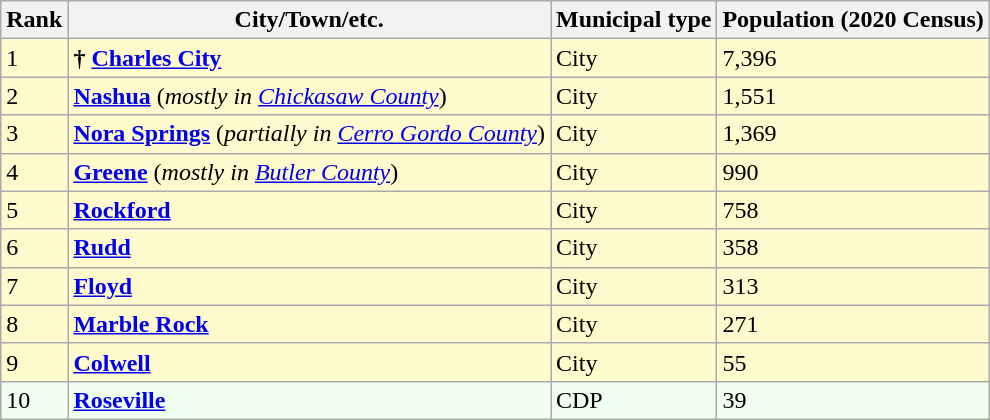<table class="wikitable sortable">
<tr>
<th>Rank</th>
<th>City/Town/etc.</th>
<th>Municipal type</th>
<th>Population (2020 Census)</th>
</tr>
<tr style="background-color:#FFFACD;">
<td>1</td>
<td><strong>†</strong> <strong><a href='#'>Charles City</a></strong></td>
<td>City</td>
<td>7,396</td>
</tr>
<tr style="background-color:#FFFACD;">
<td>2</td>
<td><strong><a href='#'>Nashua</a></strong> (<em>mostly in <a href='#'>Chickasaw County</a></em>)</td>
<td>City</td>
<td>1,551</td>
</tr>
<tr style="background-color:#FFFACD;">
<td>3</td>
<td><strong><a href='#'>Nora Springs</a></strong> (<em>partially in <a href='#'>Cerro Gordo County</a></em>)</td>
<td>City</td>
<td>1,369</td>
</tr>
<tr style="background-color:#FFFACD;">
<td>4</td>
<td><strong><a href='#'>Greene</a></strong>  (<em>mostly in <a href='#'>Butler County</a></em>)</td>
<td>City</td>
<td>990</td>
</tr>
<tr style="background-color:#FFFACD;">
<td>5</td>
<td><strong><a href='#'>Rockford</a></strong></td>
<td>City</td>
<td>758</td>
</tr>
<tr style="background-color:#FFFACD;">
<td>6</td>
<td><strong><a href='#'>Rudd</a></strong></td>
<td>City</td>
<td>358</td>
</tr>
<tr style="background-color:#FFFACD;">
<td>7</td>
<td><strong><a href='#'>Floyd</a></strong></td>
<td>City</td>
<td>313</td>
</tr>
<tr style="background-color:#FFFACD;">
<td>8</td>
<td><strong><a href='#'>Marble Rock</a></strong></td>
<td>City</td>
<td>271</td>
</tr>
<tr style="background-color:#FFFACD;">
<td>9</td>
<td><strong><a href='#'>Colwell</a></strong></td>
<td>City</td>
<td>55</td>
</tr>
<tr style="background-color:#F0FFF0;">
<td>10</td>
<td><strong><a href='#'>Roseville</a></strong></td>
<td>CDP</td>
<td>39</td>
</tr>
</table>
